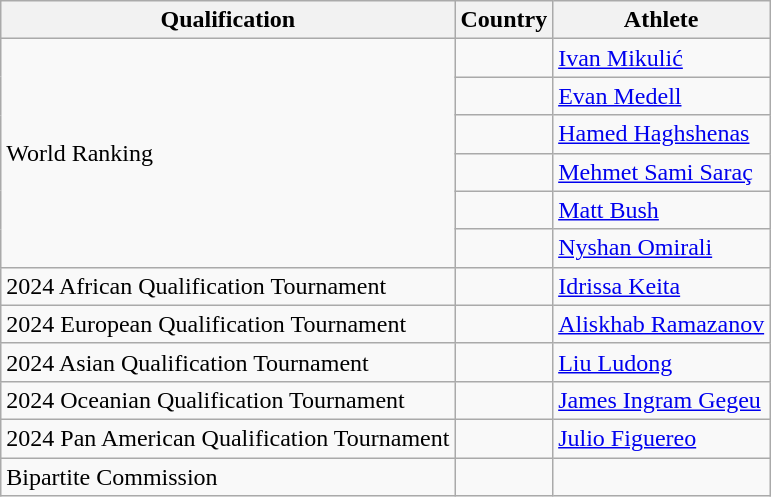<table class="wikitable">
<tr>
<th>Qualification</th>
<th>Country</th>
<th>Athlete</th>
</tr>
<tr>
<td rowspan="6">World Ranking</td>
<td></td>
<td><a href='#'>Ivan Mikulić</a></td>
</tr>
<tr>
<td></td>
<td><a href='#'>Evan Medell</a></td>
</tr>
<tr>
<td></td>
<td><a href='#'>Hamed Haghshenas</a></td>
</tr>
<tr>
<td></td>
<td><a href='#'>Mehmet Sami Saraç</a></td>
</tr>
<tr>
<td></td>
<td><a href='#'>Matt Bush</a></td>
</tr>
<tr>
<td></td>
<td><a href='#'>Nyshan Omirali</a></td>
</tr>
<tr>
<td>2024 African Qualification Tournament</td>
<td></td>
<td><a href='#'>Idrissa Keita</a></td>
</tr>
<tr>
<td>2024 European Qualification Tournament</td>
<td></td>
<td><a href='#'>Aliskhab Ramazanov</a></td>
</tr>
<tr>
<td>2024 Asian Qualification Tournament</td>
<td></td>
<td><a href='#'>Liu Ludong</a></td>
</tr>
<tr>
<td>2024 Oceanian Qualification Tournament</td>
<td></td>
<td><a href='#'>James Ingram Gegeu</a></td>
</tr>
<tr>
<td>2024 Pan American Qualification Tournament</td>
<td></td>
<td><a href='#'>Julio Figuereo</a></td>
</tr>
<tr>
<td>Bipartite Commission</td>
<td></td>
<td></td>
</tr>
</table>
